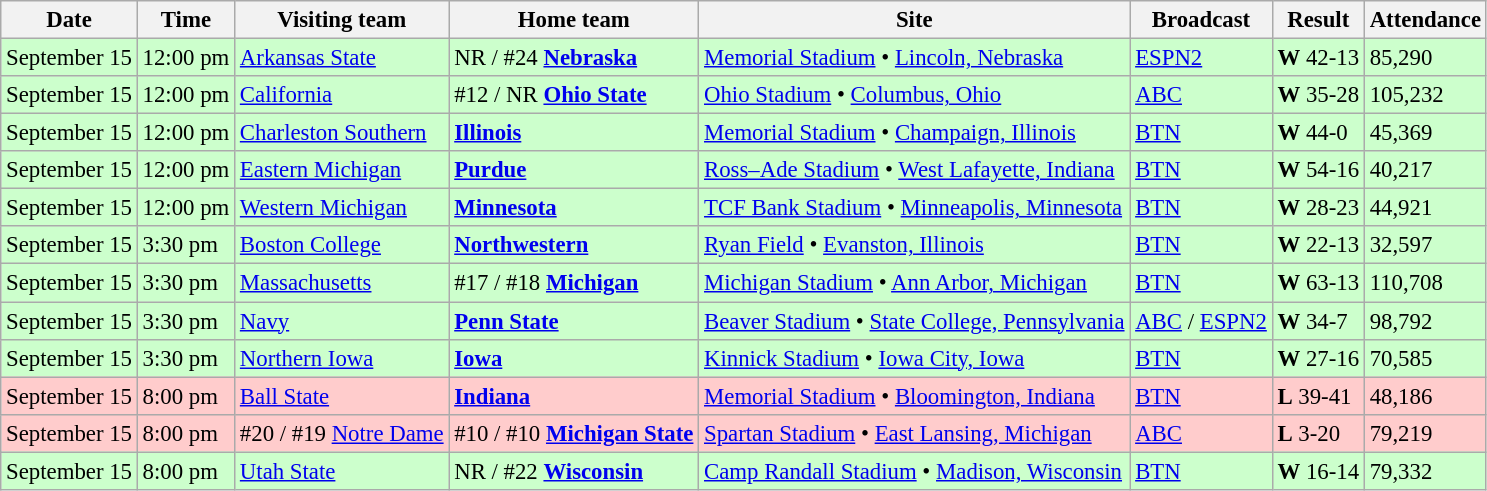<table class="wikitable" style="font-size:95%;">
<tr>
<th>Date</th>
<th>Time</th>
<th>Visiting team</th>
<th>Home team</th>
<th>Site</th>
<th>Broadcast</th>
<th>Result</th>
<th>Attendance</th>
</tr>
<tr bgcolor=ccffcc>
<td>September 15</td>
<td>12:00 pm</td>
<td><a href='#'>Arkansas State</a></td>
<td>NR / #24 <strong><a href='#'>Nebraska</a></strong></td>
<td><a href='#'>Memorial Stadium</a> • <a href='#'>Lincoln, Nebraska</a></td>
<td><a href='#'>ESPN2</a></td>
<td><strong>W</strong> 42-13</td>
<td>85,290</td>
</tr>
<tr bgcolor=ccffcc>
<td>September 15</td>
<td>12:00 pm</td>
<td><a href='#'>California</a></td>
<td>#12 / NR <strong><a href='#'>Ohio State</a></strong></td>
<td><a href='#'>Ohio Stadium</a> • <a href='#'>Columbus, Ohio</a></td>
<td><a href='#'>ABC</a></td>
<td><strong>W</strong> 35-28</td>
<td>105,232</td>
</tr>
<tr bgcolor=ccffcc>
<td>September 15</td>
<td>12:00 pm</td>
<td><a href='#'>Charleston Southern</a></td>
<td><strong><a href='#'>Illinois</a></strong></td>
<td><a href='#'>Memorial Stadium</a> • <a href='#'>Champaign, Illinois</a></td>
<td><a href='#'>BTN</a></td>
<td><strong>W</strong> 44-0</td>
<td>45,369</td>
</tr>
<tr bgcolor=ccffcc>
<td>September 15</td>
<td>12:00 pm</td>
<td><a href='#'>Eastern Michigan</a></td>
<td><strong><a href='#'>Purdue</a></strong></td>
<td><a href='#'>Ross–Ade Stadium</a> • <a href='#'>West Lafayette, Indiana</a></td>
<td><a href='#'>BTN</a></td>
<td><strong>W</strong> 54-16</td>
<td>40,217</td>
</tr>
<tr bgcolor=ccffcc>
<td>September 15</td>
<td>12:00 pm</td>
<td><a href='#'>Western Michigan</a></td>
<td><strong><a href='#'>Minnesota</a></strong></td>
<td><a href='#'>TCF Bank Stadium</a> • <a href='#'>Minneapolis, Minnesota</a></td>
<td><a href='#'>BTN</a></td>
<td><strong>W</strong> 28-23</td>
<td>44,921</td>
</tr>
<tr bgcolor=ccffcc>
<td>September 15</td>
<td>3:30 pm</td>
<td><a href='#'>Boston College</a></td>
<td><strong><a href='#'>Northwestern</a></strong></td>
<td><a href='#'>Ryan Field</a> • <a href='#'>Evanston, Illinois</a></td>
<td><a href='#'>BTN</a></td>
<td><strong>W</strong> 22-13</td>
<td>32,597</td>
</tr>
<tr bgcolor=ccffcc>
<td>September 15</td>
<td>3:30 pm</td>
<td><a href='#'>Massachusetts</a></td>
<td>#17 / #18 <strong><a href='#'>Michigan</a></strong></td>
<td><a href='#'>Michigan Stadium</a> • <a href='#'>Ann Arbor, Michigan</a></td>
<td><a href='#'>BTN</a></td>
<td><strong>W</strong> 63-13</td>
<td>110,708</td>
</tr>
<tr bgcolor=ccffcc>
<td>September 15</td>
<td>3:30 pm</td>
<td><a href='#'>Navy</a></td>
<td><strong><a href='#'>Penn State</a></strong></td>
<td><a href='#'>Beaver Stadium</a> • <a href='#'>State College, Pennsylvania</a></td>
<td><a href='#'>ABC</a> / <a href='#'>ESPN2</a></td>
<td><strong>W</strong> 34-7</td>
<td>98,792</td>
</tr>
<tr bgcolor=ccffcc>
<td>September 15</td>
<td>3:30 pm</td>
<td><a href='#'>Northern Iowa</a></td>
<td><strong><a href='#'>Iowa</a></strong></td>
<td><a href='#'>Kinnick Stadium</a> • <a href='#'>Iowa City, Iowa</a></td>
<td><a href='#'>BTN</a></td>
<td><strong>W</strong> 27-16</td>
<td>70,585</td>
</tr>
<tr bgcolor=ffcccc>
<td>September 15</td>
<td>8:00 pm</td>
<td><a href='#'>Ball State</a></td>
<td><strong><a href='#'>Indiana</a></strong></td>
<td><a href='#'>Memorial Stadium</a> • <a href='#'>Bloomington, Indiana</a></td>
<td><a href='#'>BTN</a></td>
<td><strong>L</strong> 39-41</td>
<td>48,186</td>
</tr>
<tr bgcolor=ffcccc>
<td>September 15</td>
<td>8:00 pm</td>
<td>#20 / #19 <a href='#'>Notre Dame</a></td>
<td>#10 / #10 <strong><a href='#'>Michigan State</a></strong></td>
<td><a href='#'>Spartan Stadium</a> • <a href='#'>East Lansing, Michigan</a></td>
<td><a href='#'>ABC</a></td>
<td><strong>L</strong> 3-20</td>
<td>79,219</td>
</tr>
<tr bgcolor=ccffcc>
<td>September 15</td>
<td>8:00 pm</td>
<td><a href='#'>Utah State</a></td>
<td>NR / #22 <strong><a href='#'>Wisconsin</a></strong></td>
<td><a href='#'>Camp Randall Stadium</a> • <a href='#'>Madison, Wisconsin</a></td>
<td><a href='#'>BTN</a></td>
<td><strong>W</strong> 16-14</td>
<td>79,332</td>
</tr>
</table>
